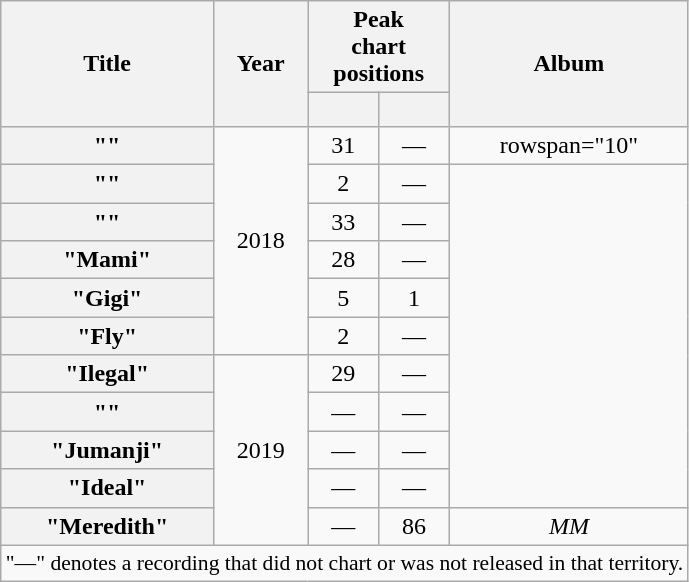<table class="wikitable plainrowheaders" style="text-align:center;">
<tr>
<th scope="col" rowspan="2">Title</th>
<th scope="col" rowspan="2">Year</th>
<th scope="col" colspan="2">Peak<br>chart<br>positions</th>
<th scope="col" rowspan="2">Album</th>
</tr>
<tr>
<th style="width:3em; font-size:85%;"><a href='#'></a><br></th>
<th style="width:3em; font-size:85%;"><a href='#'></a><br></th>
</tr>
<tr>
<th scope="row">""</th>
<td rowspan="6">2018</td>
<td>31</td>
<td>—</td>
<td>rowspan="10" </td>
</tr>
<tr>
<th scope="row">""<br></th>
<td>2</td>
<td>—</td>
</tr>
<tr>
<th scope="row">""</th>
<td>33</td>
<td>—</td>
</tr>
<tr>
<th scope="row">"Mami"</th>
<td>28</td>
<td>—</td>
</tr>
<tr>
<th scope="row">"Gigi"<br></th>
<td>5</td>
<td>1</td>
</tr>
<tr>
<th scope="row">"Fly"<br></th>
<td>2</td>
<td>—</td>
</tr>
<tr>
<th scope="row">"Ilegal"</th>
<td rowspan="5">2019</td>
<td>29</td>
<td>—</td>
</tr>
<tr>
<th scope="row">""<br></th>
<td>—</td>
<td>—</td>
</tr>
<tr>
<th scope="row">"Jumanji"<br></th>
<td>—</td>
<td>—</td>
</tr>
<tr>
<th scope="row">"Ideal"<br></th>
<td>—</td>
<td>—</td>
</tr>
<tr>
<th scope="row">"Meredith"<br></th>
<td>—</td>
<td>86</td>
<td rowspan="1"><em>MM</em></td>
</tr>
<tr>
<td colspan="5" style="font-size:90%">"—" denotes a recording that did not chart or was not released in that territory.</td>
</tr>
</table>
